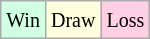<table class="wikitable">
<tr>
<td style="background-color: #d0ffe3;"><small>Win</small></td>
<td style="background-color: #ffffdd;"><small>Draw</small></td>
<td style="background-color: #ffd0e3;"><small>Loss</small></td>
</tr>
</table>
